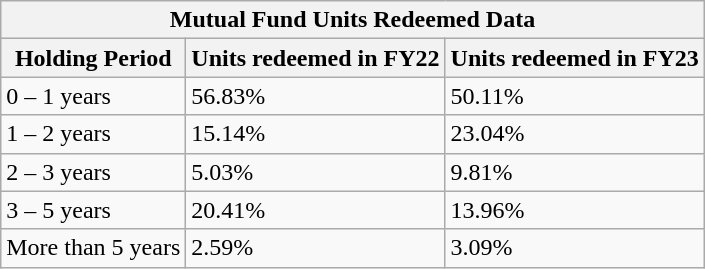<table class="wikitable sortable">
<tr>
<th colspan="3">Mutual Fund Units Redeemed Data</th>
</tr>
<tr>
<th>Holding Period</th>
<th>Units redeemed in FY22</th>
<th>Units redeemed in FY23</th>
</tr>
<tr>
<td>0 – 1 years</td>
<td>56.83%</td>
<td>50.11%</td>
</tr>
<tr>
<td>1 – 2 years</td>
<td>15.14%</td>
<td>23.04%</td>
</tr>
<tr>
<td>2 – 3 years</td>
<td>5.03%</td>
<td>9.81%</td>
</tr>
<tr>
<td>3 – 5 years</td>
<td>20.41%</td>
<td>13.96%</td>
</tr>
<tr>
<td>More than 5 years</td>
<td>2.59%</td>
<td>3.09%</td>
</tr>
</table>
